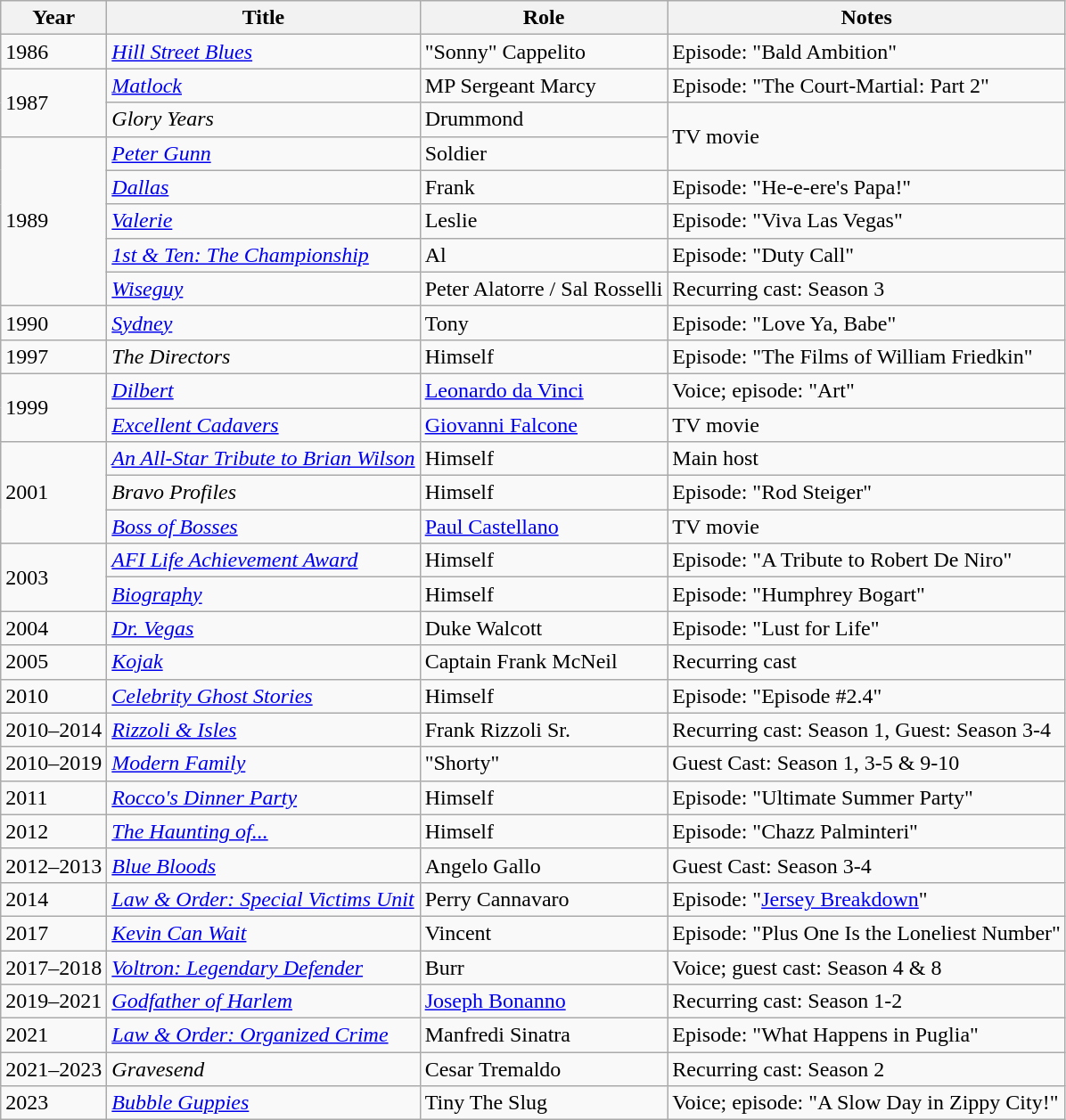<table class="wikitable sortable">
<tr>
<th>Year</th>
<th>Title</th>
<th>Role</th>
<th>Notes</th>
</tr>
<tr>
<td>1986</td>
<td><em><a href='#'>Hill Street Blues</a></em></td>
<td>"Sonny" Cappelito</td>
<td>Episode: "Bald Ambition"</td>
</tr>
<tr>
<td rowspan="2">1987</td>
<td><em><a href='#'>Matlock</a></em></td>
<td>MP Sergeant Marcy</td>
<td>Episode: "The Court-Martial: Part 2"</td>
</tr>
<tr>
<td><em>Glory Years</em></td>
<td>Drummond</td>
<td rowspan="2">TV movie</td>
</tr>
<tr>
<td rowspan="5">1989</td>
<td><em><a href='#'>Peter Gunn</a></em></td>
<td>Soldier</td>
</tr>
<tr>
<td><em><a href='#'>Dallas</a></em></td>
<td>Frank</td>
<td>Episode: "He-e-ere's Papa!"</td>
</tr>
<tr>
<td><em><a href='#'>Valerie</a></em></td>
<td>Leslie</td>
<td>Episode: "Viva Las Vegas"</td>
</tr>
<tr>
<td><em><a href='#'>1st & Ten: The Championship</a></em></td>
<td>Al</td>
<td>Episode: "Duty Call"</td>
</tr>
<tr>
<td><em><a href='#'>Wiseguy</a></em></td>
<td>Peter Alatorre / Sal Rosselli</td>
<td>Recurring cast: Season 3</td>
</tr>
<tr>
<td>1990</td>
<td><em><a href='#'>Sydney</a></em></td>
<td>Tony</td>
<td>Episode: "Love Ya, Babe"</td>
</tr>
<tr>
<td>1997</td>
<td><em>The Directors</em></td>
<td>Himself</td>
<td>Episode: "The Films of William Friedkin"</td>
</tr>
<tr>
<td rowspan="2">1999</td>
<td><em><a href='#'>Dilbert</a></em></td>
<td><a href='#'>Leonardo da Vinci</a></td>
<td>Voice; episode: "Art"</td>
</tr>
<tr>
<td><em><a href='#'>Excellent Cadavers</a></em></td>
<td><a href='#'>Giovanni Falcone</a></td>
<td>TV movie</td>
</tr>
<tr>
<td rowspan="3">2001</td>
<td><em><a href='#'>An All-Star Tribute to Brian Wilson</a></em></td>
<td>Himself</td>
<td>Main host</td>
</tr>
<tr>
<td><em>Bravo Profiles</em></td>
<td>Himself</td>
<td>Episode: "Rod Steiger"</td>
</tr>
<tr>
<td><em><a href='#'>Boss of Bosses</a></em></td>
<td><a href='#'>Paul Castellano</a></td>
<td>TV movie</td>
</tr>
<tr>
<td rowspan="2">2003</td>
<td><em><a href='#'>AFI Life Achievement Award</a></em></td>
<td>Himself</td>
<td>Episode: "A Tribute to Robert De Niro"</td>
</tr>
<tr>
<td><em><a href='#'>Biography</a></em></td>
<td>Himself</td>
<td>Episode: "Humphrey Bogart"</td>
</tr>
<tr>
<td>2004</td>
<td><em><a href='#'>Dr. Vegas</a></em></td>
<td>Duke Walcott</td>
<td>Episode: "Lust for Life"</td>
</tr>
<tr>
<td>2005</td>
<td><em><a href='#'>Kojak</a></em></td>
<td>Captain Frank McNeil</td>
<td>Recurring cast</td>
</tr>
<tr>
<td>2010</td>
<td><em><a href='#'>Celebrity Ghost Stories</a></em></td>
<td>Himself</td>
<td>Episode: "Episode #2.4"</td>
</tr>
<tr>
<td>2010–2014</td>
<td><em><a href='#'>Rizzoli & Isles</a></em></td>
<td>Frank Rizzoli Sr.</td>
<td>Recurring cast: Season 1, Guest: Season 3-4</td>
</tr>
<tr>
<td>2010–2019</td>
<td><em><a href='#'>Modern Family</a></em></td>
<td>"Shorty"</td>
<td>Guest Cast: Season 1, 3-5 & 9-10</td>
</tr>
<tr>
<td>2011</td>
<td><em><a href='#'>Rocco's Dinner Party</a></em></td>
<td>Himself</td>
<td>Episode: "Ultimate Summer Party"</td>
</tr>
<tr>
<td>2012</td>
<td><em><a href='#'>The Haunting of...</a></em></td>
<td>Himself</td>
<td>Episode: "Chazz Palminteri"</td>
</tr>
<tr>
<td>2012–2013</td>
<td><em><a href='#'>Blue Bloods</a></em></td>
<td>Angelo Gallo</td>
<td>Guest Cast: Season 3-4 </td>
</tr>
<tr>
<td>2014</td>
<td><em><a href='#'>Law & Order: Special Victims Unit</a></em></td>
<td>Perry Cannavaro</td>
<td>Episode: "<a href='#'>Jersey Breakdown</a>"</td>
</tr>
<tr>
<td>2017</td>
<td><em><a href='#'>Kevin Can Wait</a></em></td>
<td>Vincent</td>
<td>Episode: "Plus One Is the Loneliest Number"</td>
</tr>
<tr>
<td>2017–2018</td>
<td><em><a href='#'>Voltron: Legendary Defender</a></em></td>
<td>Burr</td>
<td>Voice; guest cast: Season 4 & 8</td>
</tr>
<tr>
<td>2019–2021</td>
<td><em><a href='#'>Godfather of Harlem</a></em></td>
<td><a href='#'>Joseph Bonanno</a></td>
<td>Recurring cast: Season 1-2</td>
</tr>
<tr>
<td>2021</td>
<td><em><a href='#'>Law & Order: Organized Crime</a></em></td>
<td>Manfredi Sinatra</td>
<td>Episode: "What Happens in Puglia"</td>
</tr>
<tr>
<td>2021–2023</td>
<td><em>Gravesend</em></td>
<td>Cesar Tremaldo</td>
<td>Recurring cast: Season 2</td>
</tr>
<tr>
<td>2023</td>
<td><em><a href='#'>Bubble Guppies</a></em></td>
<td>Tiny The Slug</td>
<td>Voice; episode: "A Slow Day in Zippy City!"</td>
</tr>
</table>
